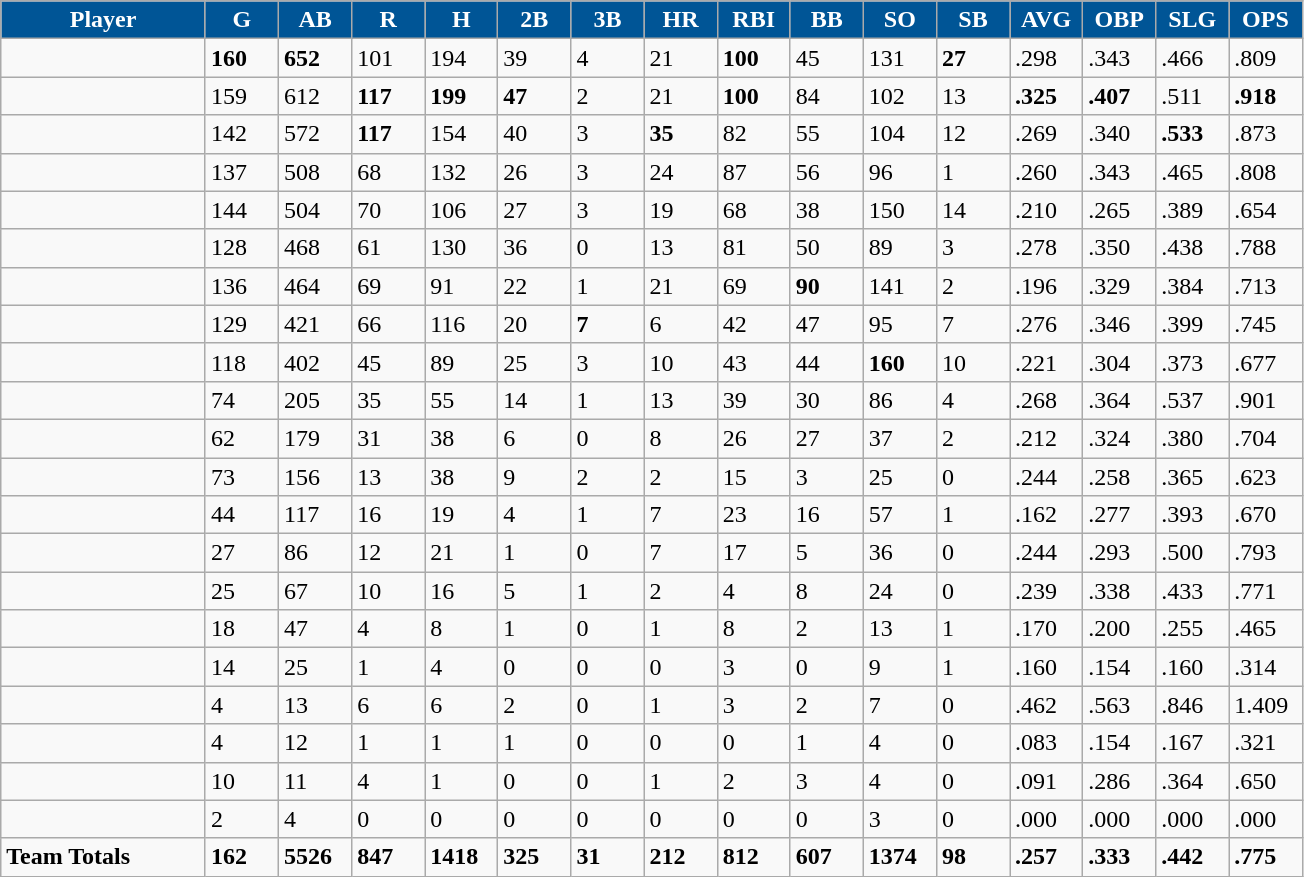<table class="wikitable sortable">
<tr>
<th style="background:#005596; color:#FFF; width:14%;">Player</th>
<th style="background:#005596; color:#FFF; width:5%;">G</th>
<th style="background:#005596; color:#FFF; width:5%;">AB</th>
<th style="background:#005596; color:#FFF; width:5%;">R</th>
<th style="background:#005596; color:#FFF; width:5%;">H</th>
<th style="background:#005596; color:#FFF; width:5%;">2B</th>
<th style="background:#005596; color:#FFF; width:5%;">3B</th>
<th style="background:#005596; color:#FFF; width:5%;">HR</th>
<th style="background:#005596; color:#FFF; width:5%;">RBI</th>
<th style="background:#005596; color:#FFF; width:5%;">BB</th>
<th style="background:#005596; color:#FFF; width:5%;">SO</th>
<th style="background:#005596; color:#FFF; width:5%;">SB</th>
<th style="background:#005596; color:#FFF; width:5%;">AVG</th>
<th style="background:#005596; color:#FFF; width:5%;">OBP</th>
<th style="background:#005596; color:#FFF; width:5%;">SLG</th>
<th style="background:#005596; color:#FFF; width:5%;">OPS</th>
</tr>
<tr>
<td></td>
<td><strong>160</strong></td>
<td><strong>652</strong></td>
<td>101</td>
<td>194</td>
<td>39</td>
<td>4</td>
<td>21</td>
<td><strong>100</strong></td>
<td>45</td>
<td>131</td>
<td><strong>27</strong></td>
<td>.298</td>
<td>.343</td>
<td>.466</td>
<td>.809</td>
</tr>
<tr>
<td></td>
<td>159</td>
<td>612</td>
<td><strong>117</strong></td>
<td><strong>199</strong></td>
<td><strong>47</strong></td>
<td>2</td>
<td>21</td>
<td><strong>100</strong></td>
<td>84</td>
<td>102</td>
<td>13</td>
<td><strong>.325</strong></td>
<td><strong>.407</strong></td>
<td>.511</td>
<td><strong>.918</strong></td>
</tr>
<tr>
<td></td>
<td>142</td>
<td>572</td>
<td><strong>117</strong></td>
<td>154</td>
<td>40</td>
<td>3</td>
<td><strong>35</strong></td>
<td>82</td>
<td>55</td>
<td>104</td>
<td>12</td>
<td>.269</td>
<td>.340</td>
<td><strong>.533</strong></td>
<td>.873</td>
</tr>
<tr>
<td></td>
<td>137</td>
<td>508</td>
<td>68</td>
<td>132</td>
<td>26</td>
<td>3</td>
<td>24</td>
<td>87</td>
<td>56</td>
<td>96</td>
<td>1</td>
<td>.260</td>
<td>.343</td>
<td>.465</td>
<td>.808</td>
</tr>
<tr>
<td></td>
<td>144</td>
<td>504</td>
<td>70</td>
<td>106</td>
<td>27</td>
<td>3</td>
<td>19</td>
<td>68</td>
<td>38</td>
<td>150</td>
<td>14</td>
<td>.210</td>
<td>.265</td>
<td>.389</td>
<td>.654</td>
</tr>
<tr>
<td></td>
<td>128</td>
<td>468</td>
<td>61</td>
<td>130</td>
<td>36</td>
<td>0</td>
<td>13</td>
<td>81</td>
<td>50</td>
<td>89</td>
<td>3</td>
<td>.278</td>
<td>.350</td>
<td>.438</td>
<td>.788</td>
</tr>
<tr>
<td></td>
<td>136</td>
<td>464</td>
<td>69</td>
<td>91</td>
<td>22</td>
<td>1</td>
<td>21</td>
<td>69</td>
<td><strong>90</strong></td>
<td>141</td>
<td>2</td>
<td>.196</td>
<td>.329</td>
<td>.384</td>
<td>.713</td>
</tr>
<tr>
<td></td>
<td>129</td>
<td>421</td>
<td>66</td>
<td>116</td>
<td>20</td>
<td><strong>7</strong></td>
<td>6</td>
<td>42</td>
<td>47</td>
<td>95</td>
<td>7</td>
<td>.276</td>
<td>.346</td>
<td>.399</td>
<td>.745</td>
</tr>
<tr>
<td></td>
<td>118</td>
<td>402</td>
<td>45</td>
<td>89</td>
<td>25</td>
<td>3</td>
<td>10</td>
<td>43</td>
<td>44</td>
<td><strong>160</strong></td>
<td>10</td>
<td>.221</td>
<td>.304</td>
<td>.373</td>
<td>.677</td>
</tr>
<tr>
<td></td>
<td>74</td>
<td>205</td>
<td>35</td>
<td>55</td>
<td>14</td>
<td>1</td>
<td>13</td>
<td>39</td>
<td>30</td>
<td>86</td>
<td>4</td>
<td>.268</td>
<td>.364</td>
<td>.537</td>
<td>.901</td>
</tr>
<tr>
<td></td>
<td>62</td>
<td>179</td>
<td>31</td>
<td>38</td>
<td>6</td>
<td>0</td>
<td>8</td>
<td>26</td>
<td>27</td>
<td>37</td>
<td>2</td>
<td>.212</td>
<td>.324</td>
<td>.380</td>
<td>.704</td>
</tr>
<tr>
<td></td>
<td>73</td>
<td>156</td>
<td>13</td>
<td>38</td>
<td>9</td>
<td>2</td>
<td>2</td>
<td>15</td>
<td>3</td>
<td>25</td>
<td>0</td>
<td>.244</td>
<td>.258</td>
<td>.365</td>
<td>.623</td>
</tr>
<tr>
<td></td>
<td>44</td>
<td>117</td>
<td>16</td>
<td>19</td>
<td>4</td>
<td>1</td>
<td>7</td>
<td>23</td>
<td>16</td>
<td>57</td>
<td>1</td>
<td>.162</td>
<td>.277</td>
<td>.393</td>
<td>.670</td>
</tr>
<tr>
<td></td>
<td>27</td>
<td>86</td>
<td>12</td>
<td>21</td>
<td>1</td>
<td>0</td>
<td>7</td>
<td>17</td>
<td>5</td>
<td>36</td>
<td>0</td>
<td>.244</td>
<td>.293</td>
<td>.500</td>
<td>.793</td>
</tr>
<tr>
<td></td>
<td>25</td>
<td>67</td>
<td>10</td>
<td>16</td>
<td>5</td>
<td>1</td>
<td>2</td>
<td>4</td>
<td>8</td>
<td>24</td>
<td>0</td>
<td>.239</td>
<td>.338</td>
<td>.433</td>
<td>.771</td>
</tr>
<tr>
<td></td>
<td>18</td>
<td>47</td>
<td>4</td>
<td>8</td>
<td>1</td>
<td>0</td>
<td>1</td>
<td>8</td>
<td>2</td>
<td>13</td>
<td>1</td>
<td>.170</td>
<td>.200</td>
<td>.255</td>
<td>.465</td>
</tr>
<tr>
<td></td>
<td>14</td>
<td>25</td>
<td>1</td>
<td>4</td>
<td>0</td>
<td>0</td>
<td>0</td>
<td>3</td>
<td>0</td>
<td>9</td>
<td>1</td>
<td>.160</td>
<td>.154</td>
<td>.160</td>
<td>.314</td>
</tr>
<tr>
<td></td>
<td>4</td>
<td>13</td>
<td>6</td>
<td>6</td>
<td>2</td>
<td>0</td>
<td>1</td>
<td>3</td>
<td>2</td>
<td>7</td>
<td>0</td>
<td>.462</td>
<td>.563</td>
<td>.846</td>
<td>1.409</td>
</tr>
<tr>
<td></td>
<td>4</td>
<td>12</td>
<td>1</td>
<td>1</td>
<td>1</td>
<td>0</td>
<td>0</td>
<td>0</td>
<td>1</td>
<td>4</td>
<td>0</td>
<td>.083</td>
<td>.154</td>
<td>.167</td>
<td>.321</td>
</tr>
<tr>
<td></td>
<td>10</td>
<td>11</td>
<td>4</td>
<td>1</td>
<td>0</td>
<td>0</td>
<td>1</td>
<td>2</td>
<td>3</td>
<td>4</td>
<td>0</td>
<td>.091</td>
<td>.286</td>
<td>.364</td>
<td>.650</td>
</tr>
<tr>
<td></td>
<td>2</td>
<td>4</td>
<td>0</td>
<td>0</td>
<td>0</td>
<td>0</td>
<td>0</td>
<td>0</td>
<td>0</td>
<td>3</td>
<td>0</td>
<td>.000</td>
<td>.000</td>
<td>.000</td>
<td>.000</td>
</tr>
<tr>
<td><strong>Team Totals</strong></td>
<td><strong>162</strong></td>
<td><strong>5526</strong></td>
<td><strong>847</strong></td>
<td><strong>1418</strong></td>
<td><strong>325</strong></td>
<td><strong>31</strong></td>
<td><strong>212</strong></td>
<td><strong>812</strong></td>
<td><strong>607</strong></td>
<td><strong>1374</strong></td>
<td><strong>98</strong></td>
<td><strong>.257</strong></td>
<td><strong>.333</strong></td>
<td><strong>.442</strong></td>
<td><strong>.775</strong></td>
</tr>
</table>
